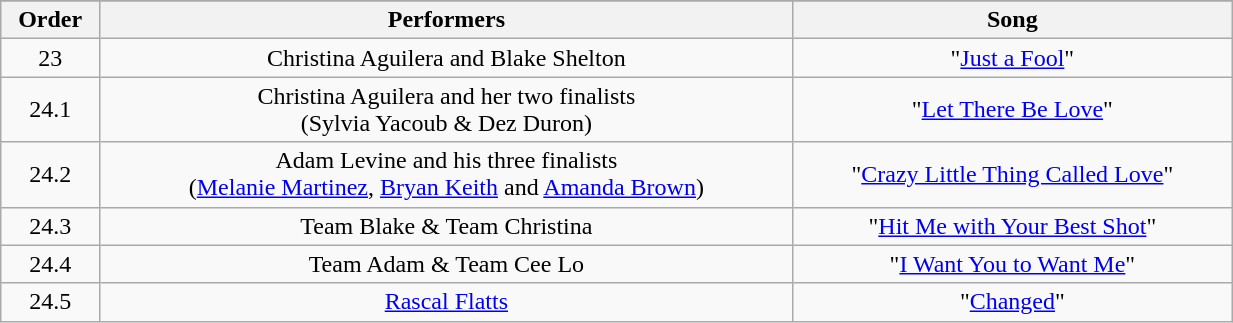<table class="wikitable" style="text-align:center; width:65%;">
<tr>
</tr>
<tr>
<th>Order</th>
<th>Performers</th>
<th>Song</th>
</tr>
<tr>
<td>23</td>
<td>Christina Aguilera and Blake Shelton</td>
<td>"<a href='#'>Just a Fool</a>"</td>
</tr>
<tr>
<td>24.1</td>
<td>Christina Aguilera and her two finalists<br>(Sylvia Yacoub & Dez Duron)</td>
<td>"<a href='#'>Let There Be Love</a>"</td>
</tr>
<tr>
<td>24.2</td>
<td>Adam Levine and his three finalists<br>(<a href='#'>Melanie Martinez</a>, <a href='#'>Bryan Keith</a> and <a href='#'>Amanda Brown</a>)</td>
<td>"<a href='#'>Crazy Little Thing Called Love</a>"</td>
</tr>
<tr>
<td>24.3</td>
<td>Team Blake & Team Christina</td>
<td>"<a href='#'>Hit Me with Your Best Shot</a>"</td>
</tr>
<tr>
<td>24.4</td>
<td>Team Adam & Team Cee Lo</td>
<td>"<a href='#'>I Want You to Want Me</a>" </td>
</tr>
<tr>
<td>24.5</td>
<td><a href='#'>Rascal Flatts</a></td>
<td>"<a href='#'>Changed</a>"</td>
</tr>
</table>
